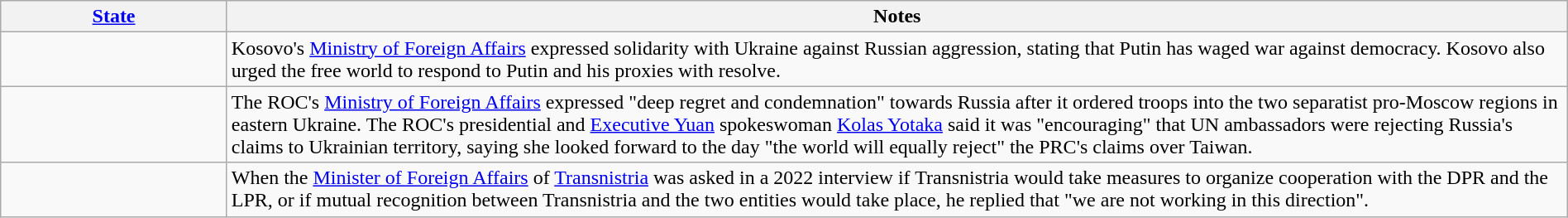<table class="wikitable sortable" align=center width=100%>
<tr>
<th width="175px"><a href='#'>State</a></th>
<th class="unsortable">Notes</th>
</tr>
<tr>
<td></td>
<td>Kosovo's <a href='#'>Ministry of Foreign Affairs</a>  expressed solidarity with Ukraine against Russian aggression, stating that Putin has waged war against democracy. Kosovo also urged the free world to respond to Putin and his proxies with resolve.</td>
</tr>
<tr>
<td></td>
<td>The ROC's <a href='#'>Ministry of Foreign Affairs</a> expressed "deep regret and condemnation" towards Russia after it ordered troops into the two separatist pro-Moscow regions in eastern Ukraine. The ROC's presidential and <a href='#'>Executive Yuan</a> spokeswoman <a href='#'>Kolas Yotaka</a> said it was "encouraging" that UN ambassadors were rejecting Russia's claims to Ukrainian territory, saying she looked forward to the day "the world will equally reject" the PRC's claims over Taiwan.</td>
</tr>
<tr>
<td></td>
<td>When the <a href='#'>Minister of Foreign Affairs</a> of <a href='#'>Transnistria</a>  was asked in a 2022 interview if Transnistria would take measures to organize cooperation with the DPR and the LPR, or if mutual recognition between Transnistria and the two entities would take place, he replied that "we are not working in this direction".</td>
</tr>
</table>
